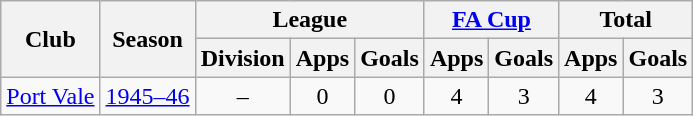<table class="wikitable" style="text-align:center">
<tr>
<th rowspan="2">Club</th>
<th rowspan="2">Season</th>
<th colspan="3">League</th>
<th colspan="2"><a href='#'>FA Cup</a></th>
<th colspan="2">Total</th>
</tr>
<tr>
<th>Division</th>
<th>Apps</th>
<th>Goals</th>
<th>Apps</th>
<th>Goals</th>
<th>Apps</th>
<th>Goals</th>
</tr>
<tr>
<td><a href='#'>Port Vale</a></td>
<td><a href='#'>1945–46</a></td>
<td>–</td>
<td>0</td>
<td>0</td>
<td>4</td>
<td>3</td>
<td>4</td>
<td>3</td>
</tr>
</table>
